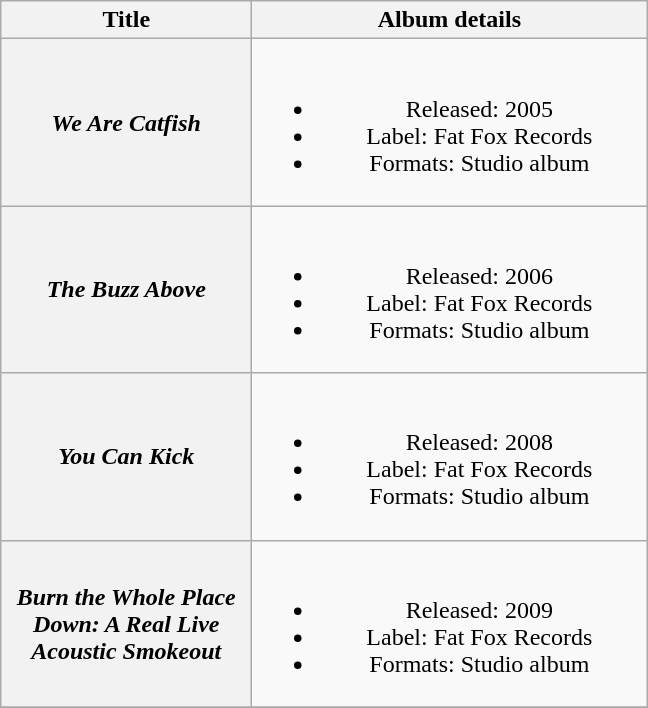<table class="wikitable plainrowheaders" style="text-align:center;">
<tr>
<th scope="col" style="width:10em;">Title</th>
<th scope="col" style="width:16em;">Album details</th>
</tr>
<tr>
<th scope="row"><em>We Are Catfish</em></th>
<td><br><ul><li>Released: 2005</li><li>Label: Fat Fox Records</li><li>Formats: Studio album</li></ul></td>
</tr>
<tr>
<th scope="row"><em>The Buzz Above</em></th>
<td><br><ul><li>Released: 2006</li><li>Label: Fat Fox Records</li><li>Formats: Studio album</li></ul></td>
</tr>
<tr>
<th scope="row"><em>You Can Kick</em></th>
<td><br><ul><li>Released: 2008</li><li>Label: Fat Fox Records</li><li>Formats: Studio album</li></ul></td>
</tr>
<tr>
<th scope="row"><em>Burn the Whole Place Down: A Real Live Acoustic Smokeout</em></th>
<td><br><ul><li>Released: 2009</li><li>Label: Fat Fox Records</li><li>Formats: Studio album</li></ul></td>
</tr>
<tr>
</tr>
</table>
